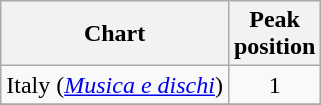<table class="wikitable sortable">
<tr>
<th align="left">Chart</th>
<th align="left">Peak<br>position</th>
</tr>
<tr>
<td align="left">Italy (<em><a href='#'>Musica e dischi</a></em>)</td>
<td align="center">1</td>
</tr>
<tr>
</tr>
</table>
